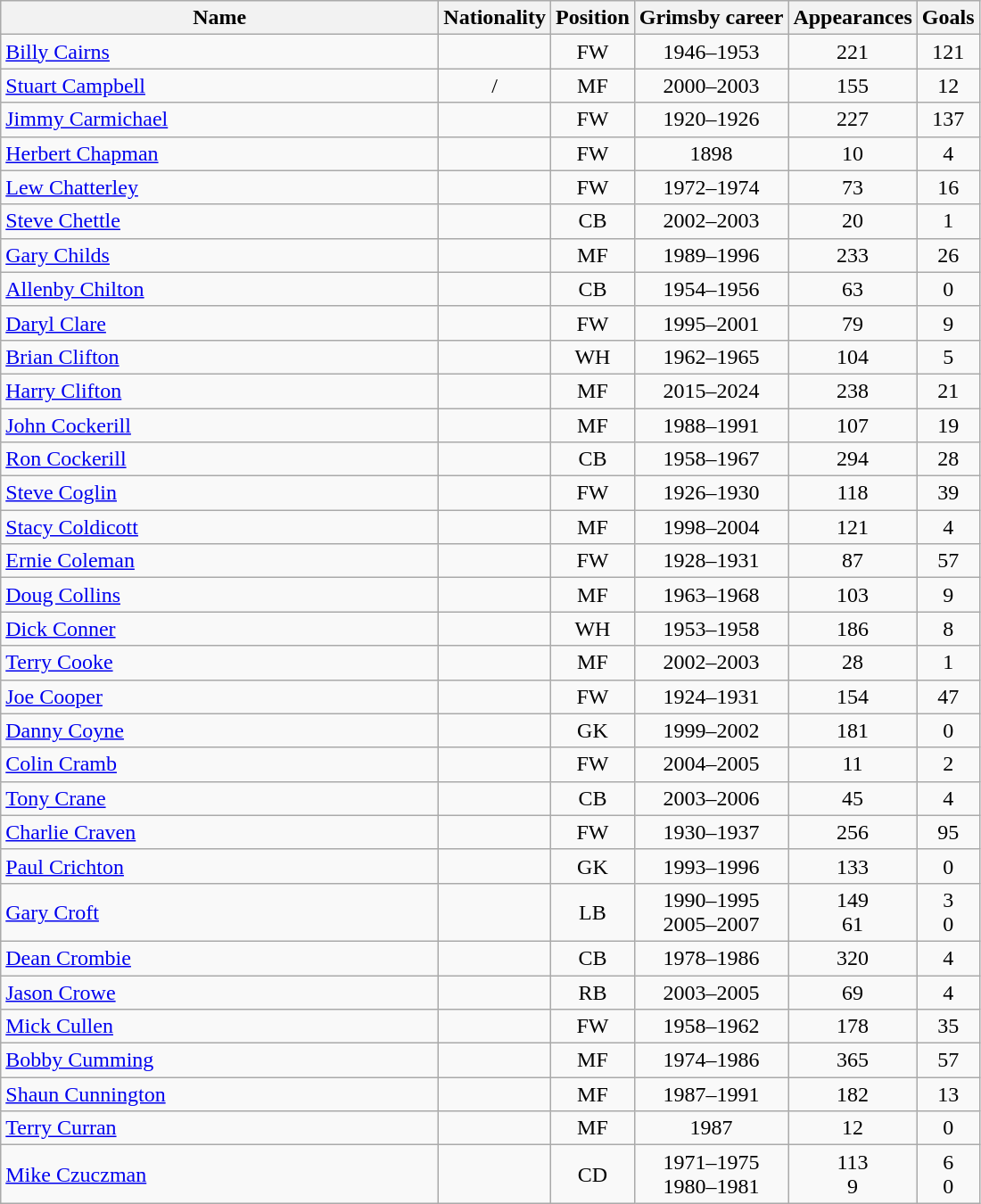<table class="wikitable" style="text-align: center;">
<tr>
<th style="width:20em">Name</th>
<th>Nationality</th>
<th>Position</th>
<th>Grimsby career</th>
<th>Appearances</th>
<th>Goals</th>
</tr>
<tr>
<td align="left"><a href='#'>Billy Cairns</a></td>
<td></td>
<td>FW</td>
<td>1946–1953</td>
<td>221</td>
<td>121</td>
</tr>
<tr>
<td align="left"><a href='#'>Stuart Campbell</a></td>
<td>/</td>
<td>MF</td>
<td>2000–2003</td>
<td>155</td>
<td>12</td>
</tr>
<tr>
<td align="left"><a href='#'>Jimmy Carmichael</a></td>
<td></td>
<td>FW</td>
<td>1920–1926</td>
<td>227</td>
<td>137</td>
</tr>
<tr>
<td align="left"><a href='#'>Herbert Chapman</a></td>
<td></td>
<td>FW</td>
<td>1898</td>
<td>10</td>
<td>4</td>
</tr>
<tr>
<td align="left"><a href='#'>Lew Chatterley</a></td>
<td></td>
<td>FW</td>
<td>1972–1974</td>
<td>73</td>
<td>16</td>
</tr>
<tr>
<td align="left"><a href='#'>Steve Chettle</a></td>
<td></td>
<td>CB</td>
<td>2002–2003</td>
<td>20</td>
<td>1</td>
</tr>
<tr>
<td align="left"><a href='#'>Gary Childs</a></td>
<td></td>
<td>MF</td>
<td>1989–1996</td>
<td>233</td>
<td>26</td>
</tr>
<tr>
<td align="left"><a href='#'>Allenby Chilton</a></td>
<td></td>
<td>CB</td>
<td>1954–1956</td>
<td>63</td>
<td>0</td>
</tr>
<tr>
<td align="left"><a href='#'>Daryl Clare</a></td>
<td></td>
<td>FW</td>
<td>1995–2001</td>
<td>79</td>
<td>9</td>
</tr>
<tr>
<td align="left"><a href='#'>Brian Clifton</a></td>
<td></td>
<td>WH</td>
<td>1962–1965</td>
<td>104</td>
<td>5</td>
</tr>
<tr>
<td align="left"><a href='#'>Harry Clifton</a></td>
<td></td>
<td>MF</td>
<td>2015–2024</td>
<td>238</td>
<td>21</td>
</tr>
<tr>
<td align="left"><a href='#'>John Cockerill</a></td>
<td></td>
<td>MF</td>
<td>1988–1991</td>
<td>107</td>
<td>19</td>
</tr>
<tr>
<td align="left"><a href='#'>Ron Cockerill</a></td>
<td></td>
<td>CB</td>
<td>1958–1967</td>
<td>294</td>
<td>28</td>
</tr>
<tr>
<td align="left"><a href='#'>Steve Coglin</a></td>
<td></td>
<td>FW</td>
<td>1926–1930</td>
<td>118</td>
<td>39</td>
</tr>
<tr>
<td align="left"><a href='#'>Stacy Coldicott</a></td>
<td></td>
<td>MF</td>
<td>1998–2004</td>
<td>121</td>
<td>4</td>
</tr>
<tr>
<td align="left"><a href='#'>Ernie Coleman</a></td>
<td></td>
<td>FW</td>
<td>1928–1931</td>
<td>87</td>
<td>57</td>
</tr>
<tr>
<td align="left"><a href='#'>Doug Collins</a></td>
<td></td>
<td>MF</td>
<td>1963–1968</td>
<td>103</td>
<td>9</td>
</tr>
<tr>
<td align="left"><a href='#'>Dick Conner</a></td>
<td></td>
<td>WH</td>
<td>1953–1958</td>
<td>186</td>
<td>8</td>
</tr>
<tr>
<td align="left"><a href='#'>Terry Cooke</a></td>
<td></td>
<td>MF</td>
<td>2002–2003</td>
<td>28</td>
<td>1</td>
</tr>
<tr>
<td align="left"><a href='#'>Joe Cooper</a></td>
<td></td>
<td>FW</td>
<td>1924–1931</td>
<td>154</td>
<td>47</td>
</tr>
<tr>
<td align="left"><a href='#'>Danny Coyne</a></td>
<td></td>
<td>GK</td>
<td>1999–2002</td>
<td>181</td>
<td>0</td>
</tr>
<tr>
<td align="left"><a href='#'>Colin Cramb</a></td>
<td></td>
<td>FW</td>
<td>2004–2005</td>
<td>11</td>
<td>2</td>
</tr>
<tr>
<td align="left"><a href='#'>Tony Crane</a></td>
<td></td>
<td>CB</td>
<td>2003–2006</td>
<td>45</td>
<td>4</td>
</tr>
<tr>
<td align="left"><a href='#'>Charlie Craven</a></td>
<td></td>
<td>FW</td>
<td>1930–1937</td>
<td>256</td>
<td>95</td>
</tr>
<tr>
<td align="left"><a href='#'>Paul Crichton</a></td>
<td></td>
<td>GK</td>
<td>1993–1996</td>
<td>133</td>
<td>0</td>
</tr>
<tr>
<td align="left"><a href='#'>Gary Croft</a></td>
<td></td>
<td>LB</td>
<td>1990–1995<br>2005–2007</td>
<td>149<br>61</td>
<td>3<br>0</td>
</tr>
<tr>
<td align="left"><a href='#'>Dean Crombie</a></td>
<td></td>
<td>CB</td>
<td>1978–1986</td>
<td>320</td>
<td>4</td>
</tr>
<tr>
<td align="left"><a href='#'>Jason Crowe</a></td>
<td></td>
<td>RB</td>
<td>2003–2005</td>
<td>69</td>
<td>4</td>
</tr>
<tr>
<td align="left"><a href='#'>Mick Cullen</a></td>
<td></td>
<td>FW</td>
<td>1958–1962</td>
<td>178</td>
<td>35</td>
</tr>
<tr>
<td align="left"><a href='#'>Bobby Cumming</a></td>
<td></td>
<td>MF</td>
<td>1974–1986</td>
<td>365</td>
<td>57</td>
</tr>
<tr>
<td align="left"><a href='#'>Shaun Cunnington</a></td>
<td></td>
<td>MF</td>
<td>1987–1991</td>
<td>182</td>
<td>13</td>
</tr>
<tr>
<td align="left"><a href='#'>Terry Curran</a></td>
<td></td>
<td>MF</td>
<td>1987</td>
<td>12</td>
<td>0</td>
</tr>
<tr>
<td align="left"><a href='#'>Mike Czuczman</a></td>
<td></td>
<td>CD</td>
<td>1971–1975<br> 1980–1981</td>
<td>113<br> 9</td>
<td>6 <br>0</td>
</tr>
</table>
